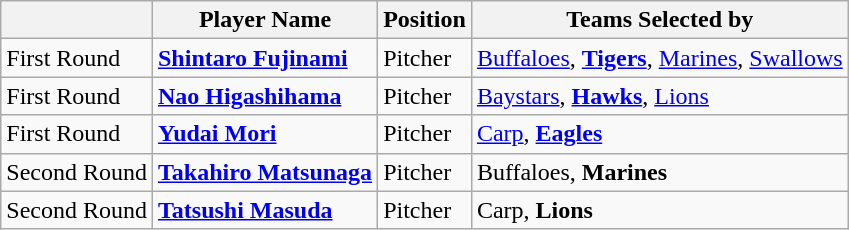<table class="wikitable">
<tr>
<th></th>
<th>Player Name</th>
<th>Position</th>
<th>Teams Selected by</th>
</tr>
<tr>
<td>First Round</td>
<td><strong><a href='#'>Shintaro Fujinami</a></strong></td>
<td>Pitcher</td>
<td><a href='#'>Buffaloes</a>, <strong><a href='#'>Tigers</a></strong>, <a href='#'>Marines</a>, <a href='#'>Swallows</a></td>
</tr>
<tr>
<td>First Round</td>
<td><strong><a href='#'>Nao Higashihama</a></strong></td>
<td>Pitcher</td>
<td><a href='#'>Baystars</a>, <strong><a href='#'>Hawks</a></strong>, <a href='#'>Lions</a></td>
</tr>
<tr>
<td>First Round</td>
<td><strong><a href='#'>Yudai Mori</a></strong></td>
<td>Pitcher</td>
<td><a href='#'>Carp</a>, <strong><a href='#'>Eagles</a></strong></td>
</tr>
<tr>
<td>Second Round</td>
<td><strong><a href='#'>Takahiro Matsunaga</a></strong></td>
<td>Pitcher</td>
<td>Buffaloes, <strong>Marines</strong></td>
</tr>
<tr>
<td>Second Round</td>
<td><strong><a href='#'>Tatsushi Masuda</a></strong></td>
<td>Pitcher</td>
<td>Carp, <strong>Lions</strong></td>
</tr>
</table>
